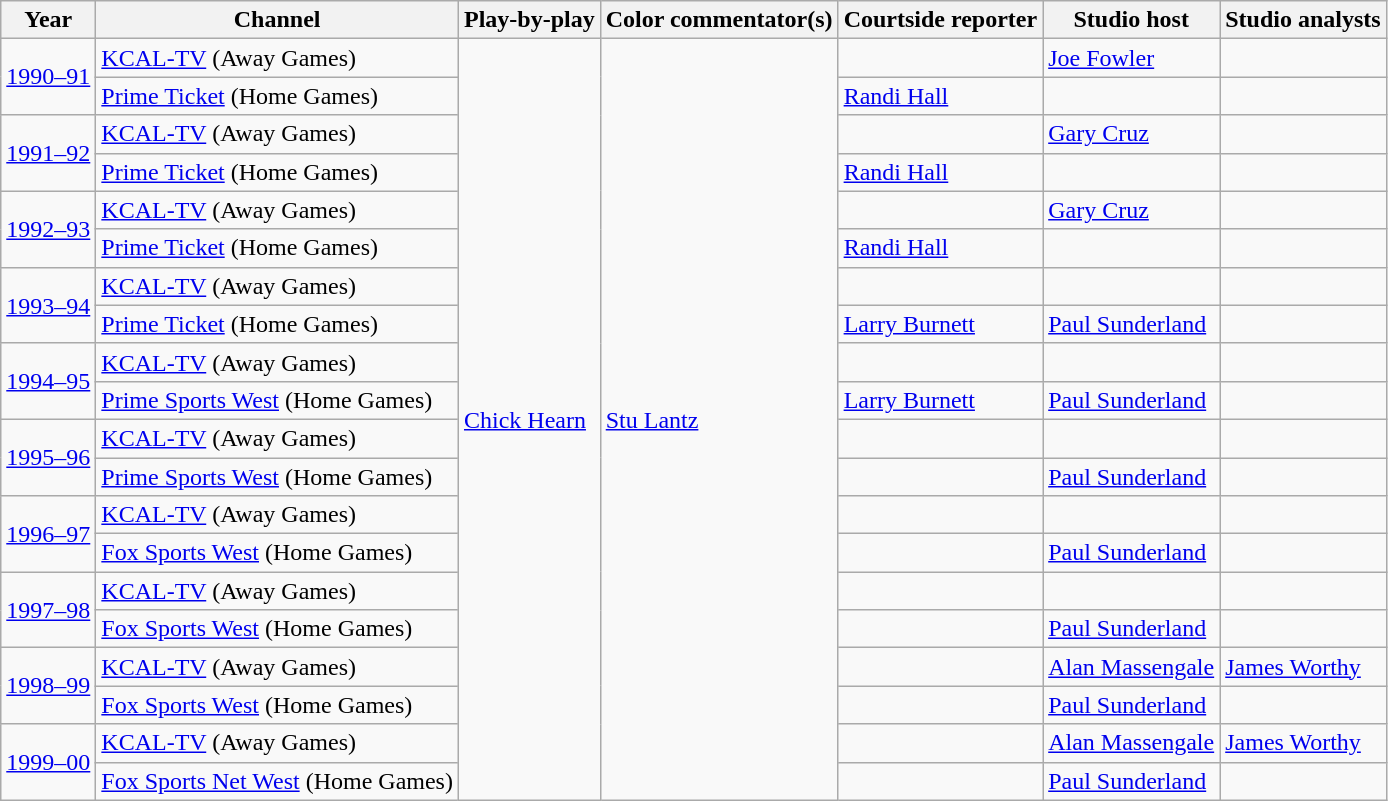<table class="wikitable">
<tr>
<th>Year</th>
<th>Channel</th>
<th>Play-by-play</th>
<th>Color commentator(s)</th>
<th>Courtside reporter</th>
<th>Studio host</th>
<th>Studio analysts</th>
</tr>
<tr>
<td rowspan="2"><a href='#'>1990–91</a></td>
<td><a href='#'>KCAL-TV</a> (Away Games)</td>
<td rowspan=20><a href='#'>Chick Hearn</a></td>
<td rowspan=20><a href='#'>Stu Lantz</a></td>
<td></td>
<td><a href='#'>Joe Fowler</a></td>
<td></td>
</tr>
<tr>
<td><a href='#'>Prime Ticket</a> (Home Games)</td>
<td><a href='#'>Randi Hall</a></td>
<td></td>
<td></td>
</tr>
<tr>
<td rowspan="2"><a href='#'>1991–92</a></td>
<td><a href='#'>KCAL-TV</a> (Away Games)</td>
<td></td>
<td><a href='#'>Gary Cruz</a></td>
<td></td>
</tr>
<tr>
<td><a href='#'>Prime Ticket</a> (Home Games)</td>
<td><a href='#'>Randi Hall</a></td>
<td></td>
<td></td>
</tr>
<tr>
<td rowspan="2"><a href='#'>1992–93</a></td>
<td><a href='#'>KCAL-TV</a> (Away Games)</td>
<td></td>
<td><a href='#'>Gary Cruz</a></td>
<td></td>
</tr>
<tr>
<td><a href='#'>Prime Ticket</a> (Home Games)</td>
<td><a href='#'>Randi Hall</a></td>
<td></td>
<td></td>
</tr>
<tr>
<td rowspan="2"><a href='#'>1993–94</a></td>
<td><a href='#'>KCAL-TV</a> (Away Games)</td>
<td></td>
<td></td>
<td></td>
</tr>
<tr>
<td><a href='#'>Prime Ticket</a> (Home Games)</td>
<td><a href='#'>Larry Burnett</a></td>
<td><a href='#'>Paul Sunderland</a></td>
<td></td>
</tr>
<tr>
<td rowspan="2"><a href='#'>1994–95</a></td>
<td><a href='#'>KCAL-TV</a> (Away Games)</td>
<td></td>
<td></td>
<td></td>
</tr>
<tr>
<td><a href='#'>Prime Sports West</a> (Home Games)</td>
<td><a href='#'>Larry Burnett</a></td>
<td><a href='#'>Paul Sunderland</a></td>
<td></td>
</tr>
<tr>
<td rowspan="2"><a href='#'>1995–96</a></td>
<td><a href='#'>KCAL-TV</a> (Away Games)</td>
<td></td>
<td></td>
<td></td>
</tr>
<tr>
<td><a href='#'>Prime Sports West</a> (Home Games)</td>
<td></td>
<td><a href='#'>Paul Sunderland</a></td>
<td></td>
</tr>
<tr>
<td rowspan="2"><a href='#'>1996–97</a></td>
<td><a href='#'>KCAL-TV</a> (Away Games)</td>
<td></td>
<td></td>
<td></td>
</tr>
<tr>
<td><a href='#'>Fox Sports West</a> (Home Games)</td>
<td></td>
<td><a href='#'>Paul Sunderland</a></td>
<td></td>
</tr>
<tr>
<td rowspan="2"><a href='#'>1997–98</a></td>
<td><a href='#'>KCAL-TV</a> (Away Games)</td>
<td></td>
<td></td>
<td></td>
</tr>
<tr>
<td><a href='#'>Fox Sports West</a> (Home Games)</td>
<td></td>
<td><a href='#'>Paul Sunderland</a></td>
<td></td>
</tr>
<tr>
<td rowspan="2"><a href='#'>1998–99</a></td>
<td><a href='#'>KCAL-TV</a> (Away Games)</td>
<td></td>
<td><a href='#'>Alan Massengale</a></td>
<td><a href='#'>James Worthy</a></td>
</tr>
<tr>
<td><a href='#'>Fox Sports West</a> (Home Games)</td>
<td></td>
<td><a href='#'>Paul Sunderland</a></td>
<td></td>
</tr>
<tr>
<td rowspan="2"><a href='#'>1999–00</a></td>
<td><a href='#'>KCAL-TV</a> (Away Games)</td>
<td></td>
<td><a href='#'>Alan Massengale</a></td>
<td><a href='#'>James Worthy</a></td>
</tr>
<tr>
<td><a href='#'>Fox Sports Net West</a> (Home Games)</td>
<td></td>
<td><a href='#'>Paul Sunderland</a></td>
<td></td>
</tr>
</table>
